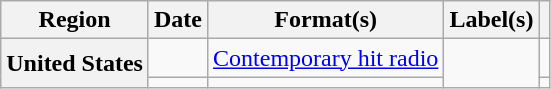<table class="wikitable plainrowheaders">
<tr>
<th scope="col">Region</th>
<th scope="col">Date</th>
<th scope="col">Format(s)</th>
<th scope="col">Label(s)</th>
<th scope="col"></th>
</tr>
<tr>
<th scope="row" rowspan="2">United States</th>
<td></td>
<td><a href='#'>Contemporary hit radio</a></td>
<td rowspan="2"></td>
<td></td>
</tr>
<tr>
<td></td>
<td></td>
<td></td>
</tr>
</table>
